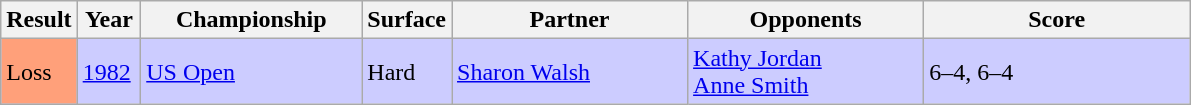<table class="sortable wikitable">
<tr>
<th style="width:40px">Result</th>
<th style="width:35px">Year</th>
<th style="width:140px">Championship</th>
<th style="width:50px">Surface</th>
<th style="width:150px">Partner</th>
<th style="width:150px">Opponents</th>
<th style="width:170px" class="unsortable">Score</th>
</tr>
<tr style="background:#ccf;">
<td style="background:#ffa07a;">Loss</td>
<td><a href='#'>1982</a></td>
<td><a href='#'>US Open</a></td>
<td>Hard</td>
<td> <a href='#'>Sharon Walsh</a></td>
<td> <a href='#'>Kathy Jordan</a><br> <a href='#'>Anne Smith</a></td>
<td>6–4, 6–4</td>
</tr>
</table>
